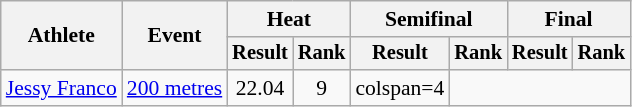<table class="wikitable" style="font-size:90%">
<tr>
<th rowspan="2">Athlete</th>
<th rowspan="2">Event</th>
<th colspan="2">Heat</th>
<th colspan="2">Semifinal</th>
<th colspan="2">Final</th>
</tr>
<tr style="font-size:95%">
<th>Result</th>
<th>Rank</th>
<th>Result</th>
<th>Rank</th>
<th>Result</th>
<th>Rank</th>
</tr>
<tr align=center>
<td align=left><a href='#'>Jessy Franco</a></td>
<td align=left><a href='#'>200 metres</a></td>
<td>22.04 </td>
<td>9</td>
<td>colspan=4 </td>
</tr>
</table>
